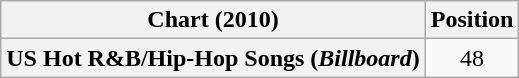<table class="wikitable plainrowheaders">
<tr>
<th>Chart (2010)</th>
<th>Position</th>
</tr>
<tr>
<th scope="row">US Hot R&B/Hip-Hop Songs (<em>Billboard</em>)</th>
<td align="center">48</td>
</tr>
</table>
